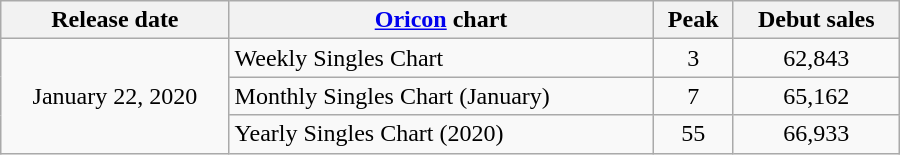<table class="wikitable" style="width:600px;">
<tr>
<th scope="col">Release date</th>
<th scope="col"><a href='#'>Oricon</a> chart</th>
<th scope="col">Peak</th>
<th scope="col">Debut sales</th>
</tr>
<tr>
<td style="text-align:center;" rowspan="3">January 22, 2020</td>
<td align="left">Weekly Singles Chart</td>
<td style="text-align:center;">3</td>
<td style="text-align:center;">62,843</td>
</tr>
<tr>
<td align="left">Monthly Singles Chart (January)</td>
<td style="text-align:center;">7</td>
<td style="text-align:center;">65,162</td>
</tr>
<tr>
<td align="left">Yearly Singles Chart (2020)</td>
<td style="text-align:center;">55</td>
<td style="text-align:center;">66,933</td>
</tr>
</table>
